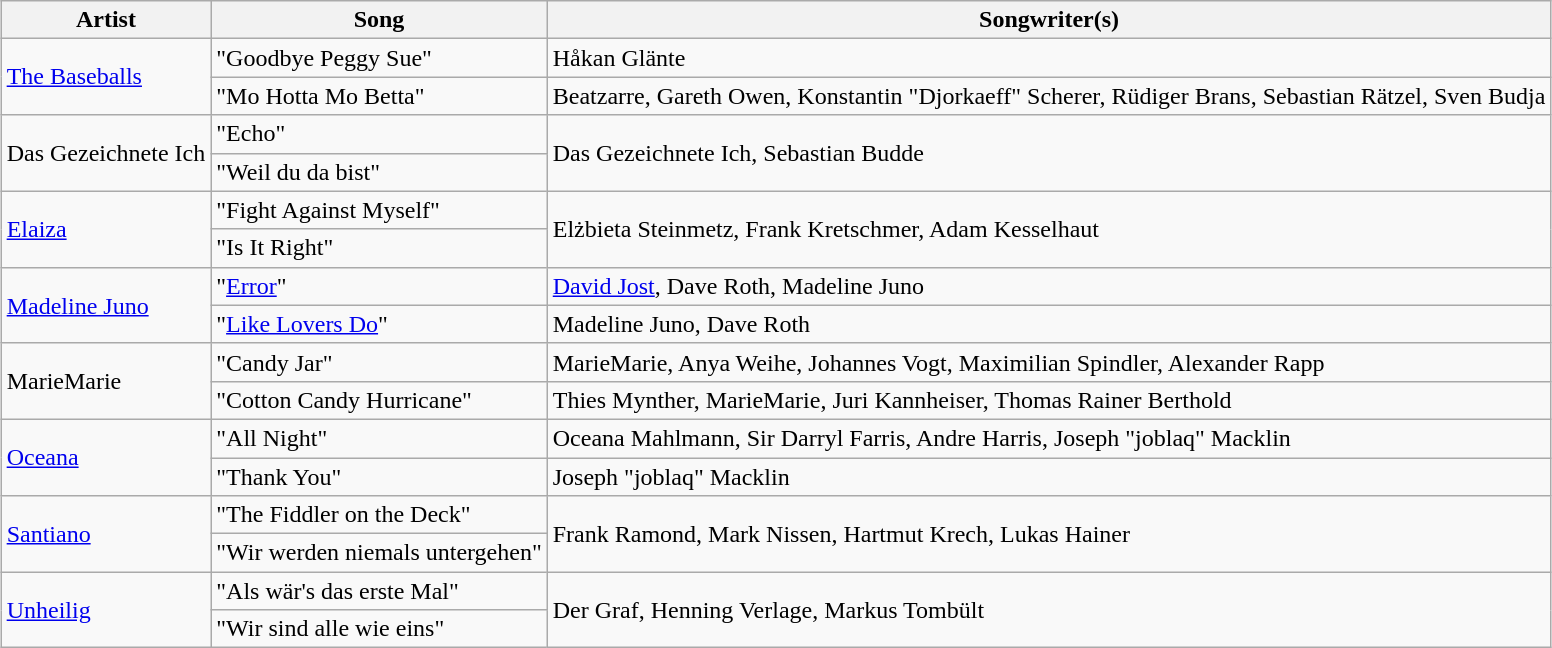<table class="sortable wikitable" style="margin: 1em auto 1em auto">
<tr>
<th>Artist</th>
<th>Song</th>
<th>Songwriter(s)</th>
</tr>
<tr>
<td rowspan="2" data-sort-value="Baseballs, The"><a href='#'>The Baseballs</a></td>
<td>"Goodbye Peggy Sue"</td>
<td>Håkan Glänte</td>
</tr>
<tr>
<td>"Mo Hotta Mo Betta"</td>
<td>Beatzarre, Gareth Owen, Konstantin "Djorkaeff" Scherer, Rüdiger Brans, Sebastian Rätzel, Sven Budja</td>
</tr>
<tr>
<td rowspan="2">Das Gezeichnete Ich</td>
<td>"Echo"</td>
<td rowspan="2">Das Gezeichnete Ich, Sebastian Budde</td>
</tr>
<tr>
<td>"Weil du da bist"</td>
</tr>
<tr>
<td rowspan="2"><a href='#'>Elaiza</a></td>
<td>"Fight Against Myself"</td>
<td rowspan="2">Elżbieta Steinmetz, Frank Kretschmer, Adam Kesselhaut</td>
</tr>
<tr>
<td>"Is It Right"</td>
</tr>
<tr>
<td rowspan="2"><a href='#'>Madeline Juno</a></td>
<td>"<a href='#'>Error</a>"</td>
<td><a href='#'>David Jost</a>, Dave Roth, Madeline Juno</td>
</tr>
<tr>
<td>"<a href='#'>Like Lovers Do</a>"</td>
<td>Madeline Juno, Dave Roth</td>
</tr>
<tr>
<td rowspan="2">MarieMarie</td>
<td>"Candy Jar"</td>
<td>MarieMarie, Anya Weihe, Johannes Vogt, Maximilian Spindler, Alexander Rapp</td>
</tr>
<tr>
<td>"Cotton Candy Hurricane"</td>
<td>Thies Mynther, MarieMarie, Juri Kannheiser, Thomas Rainer Berthold</td>
</tr>
<tr>
<td rowspan="2"><a href='#'>Oceana</a></td>
<td>"All Night"</td>
<td>Oceana Mahlmann, Sir Darryl Farris, Andre Harris, Joseph "joblaq" Macklin</td>
</tr>
<tr>
<td>"Thank You"</td>
<td>Joseph "joblaq" Macklin</td>
</tr>
<tr>
<td rowspan="2"><a href='#'>Santiano</a></td>
<td>"The Fiddler on the Deck"</td>
<td rowspan="2">Frank Ramond, Mark Nissen, Hartmut Krech, Lukas Hainer</td>
</tr>
<tr>
<td>"Wir werden niemals untergehen"</td>
</tr>
<tr>
<td rowspan="2"><a href='#'>Unheilig</a></td>
<td>"Als wär's das erste Mal"</td>
<td rowspan="2">Der Graf, Henning Verlage, Markus Tombült</td>
</tr>
<tr>
<td>"Wir sind alle wie eins"</td>
</tr>
</table>
